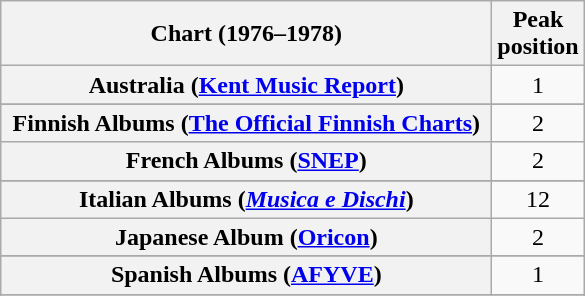<table class="wikitable sortable plainrowheaders" style="text-align:center">
<tr>
<th scope="col" style="width:20em">Chart (1976–1978)</th>
<th scope="col">Peak<br>position</th>
</tr>
<tr>
<th scope="row">Australia (<a href='#'>Kent Music Report</a>)</th>
<td>1</td>
</tr>
<tr>
</tr>
<tr>
</tr>
<tr>
</tr>
<tr>
<th scope="row">Finnish Albums (<a href='#'>The Official Finnish Charts</a>)</th>
<td>2</td>
</tr>
<tr>
<th scope="row">French Albums (<a href='#'>SNEP</a>)</th>
<td>2</td>
</tr>
<tr>
</tr>
<tr>
<th scope="row">Italian Albums (<em><a href='#'>Musica e Dischi</a></em>)</th>
<td>12</td>
</tr>
<tr>
<th scope="row">Japanese Album (<a href='#'>Oricon</a>)</th>
<td>2</td>
</tr>
<tr>
</tr>
<tr>
</tr>
<tr>
<th scope="row">Spanish Albums (<a href='#'>AFYVE</a>)</th>
<td>1</td>
</tr>
<tr>
</tr>
<tr>
</tr>
<tr>
</tr>
</table>
